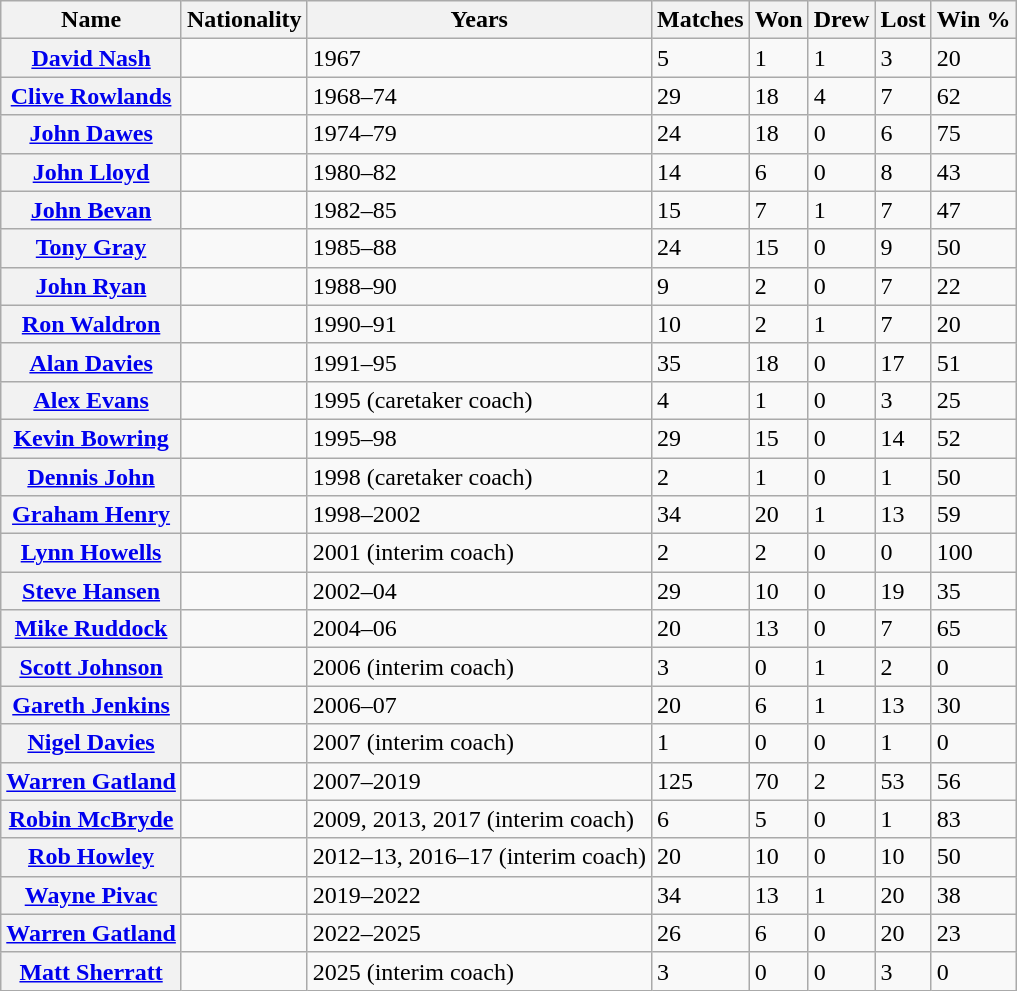<table class="wikitable sortable">
<tr>
<th scope="col">Name</th>
<th scope="col">Nationality</th>
<th scope="col">Years</th>
<th scope="col">Matches</th>
<th scope="col">Won</th>
<th scope="col">Drew</th>
<th scope="col">Lost</th>
<th scope="col">Win %</th>
</tr>
<tr>
<th scope="row"><a href='#'>David Nash</a></th>
<td></td>
<td>1967</td>
<td>5</td>
<td>1</td>
<td>1</td>
<td>3</td>
<td>20</td>
</tr>
<tr>
<th scope="row"><a href='#'>Clive Rowlands</a></th>
<td></td>
<td>1968–74</td>
<td>29</td>
<td>18</td>
<td>4</td>
<td>7</td>
<td>62</td>
</tr>
<tr>
<th scope="row"><a href='#'>John Dawes</a></th>
<td></td>
<td>1974–79</td>
<td>24</td>
<td>18</td>
<td>0</td>
<td>6</td>
<td>75</td>
</tr>
<tr>
<th scope="row"><a href='#'>John Lloyd</a></th>
<td></td>
<td>1980–82</td>
<td>14</td>
<td>6</td>
<td>0</td>
<td>8</td>
<td>43</td>
</tr>
<tr>
<th scope="row"><a href='#'>John Bevan</a></th>
<td></td>
<td>1982–85</td>
<td>15</td>
<td>7</td>
<td>1</td>
<td>7</td>
<td>47</td>
</tr>
<tr>
<th scope="row"><a href='#'>Tony Gray</a></th>
<td></td>
<td>1985–88</td>
<td>24</td>
<td>15</td>
<td>0</td>
<td>9</td>
<td>50</td>
</tr>
<tr>
<th scope="row"><a href='#'>John Ryan</a></th>
<td></td>
<td>1988–90</td>
<td>9</td>
<td>2</td>
<td>0</td>
<td>7</td>
<td>22</td>
</tr>
<tr>
<th scope="row"><a href='#'>Ron Waldron</a></th>
<td></td>
<td>1990–91</td>
<td>10</td>
<td>2</td>
<td>1</td>
<td>7</td>
<td>20</td>
</tr>
<tr>
<th scope="row"><a href='#'>Alan Davies</a></th>
<td></td>
<td>1991–95</td>
<td>35</td>
<td>18</td>
<td>0</td>
<td>17</td>
<td>51</td>
</tr>
<tr>
<th scope="row"><a href='#'>Alex Evans</a></th>
<td></td>
<td>1995 (caretaker coach)</td>
<td>4</td>
<td>1</td>
<td>0</td>
<td>3</td>
<td>25</td>
</tr>
<tr>
<th scope="row"><a href='#'>Kevin Bowring</a></th>
<td></td>
<td>1995–98</td>
<td>29</td>
<td>15</td>
<td>0</td>
<td>14</td>
<td>52</td>
</tr>
<tr>
<th scope="row"><a href='#'>Dennis John</a></th>
<td></td>
<td>1998 (caretaker coach)</td>
<td>2</td>
<td>1</td>
<td>0</td>
<td>1</td>
<td>50</td>
</tr>
<tr>
<th scope="row"><a href='#'>Graham Henry</a></th>
<td></td>
<td>1998–2002</td>
<td>34</td>
<td>20</td>
<td>1</td>
<td>13</td>
<td>59</td>
</tr>
<tr>
<th scope="row"><a href='#'>Lynn Howells</a></th>
<td></td>
<td>2001 (interim coach)</td>
<td>2</td>
<td>2</td>
<td>0</td>
<td>0</td>
<td>100</td>
</tr>
<tr>
<th scope="row"><a href='#'>Steve Hansen</a></th>
<td></td>
<td>2002–04</td>
<td>29</td>
<td>10</td>
<td>0</td>
<td>19</td>
<td>35</td>
</tr>
<tr>
<th scope="row"><a href='#'>Mike Ruddock</a></th>
<td></td>
<td>2004–06</td>
<td>20</td>
<td>13</td>
<td>0</td>
<td>7</td>
<td>65</td>
</tr>
<tr>
<th scope="row"><a href='#'>Scott Johnson</a></th>
<td></td>
<td>2006 (interim coach)</td>
<td>3</td>
<td>0</td>
<td>1</td>
<td>2</td>
<td>0</td>
</tr>
<tr>
<th scope="row"><a href='#'>Gareth Jenkins</a></th>
<td></td>
<td>2006–07</td>
<td>20</td>
<td>6</td>
<td>1</td>
<td>13</td>
<td>30</td>
</tr>
<tr>
<th scope="row"><a href='#'>Nigel Davies</a></th>
<td></td>
<td>2007 (interim coach)</td>
<td>1</td>
<td>0</td>
<td>0</td>
<td>1</td>
<td>0</td>
</tr>
<tr>
<th scope="row"><a href='#'>Warren Gatland</a></th>
<td></td>
<td>2007–2019</td>
<td>125</td>
<td>70</td>
<td>2</td>
<td>53</td>
<td>56</td>
</tr>
<tr>
<th scope="row"><a href='#'>Robin McBryde</a></th>
<td></td>
<td>2009, 2013, 2017 (interim coach)</td>
<td>6</td>
<td>5</td>
<td>0</td>
<td>1</td>
<td>83</td>
</tr>
<tr>
<th scope="row"><a href='#'>Rob Howley</a></th>
<td></td>
<td>2012–13, 2016–17 (interim coach)</td>
<td>20</td>
<td>10</td>
<td>0</td>
<td>10</td>
<td>50</td>
</tr>
<tr>
<th scope="row"><a href='#'>Wayne Pivac</a></th>
<td></td>
<td>2019–2022</td>
<td>34</td>
<td>13</td>
<td>1</td>
<td>20</td>
<td>38</td>
</tr>
<tr>
<th><a href='#'>Warren Gatland</a></th>
<td></td>
<td>2022–2025</td>
<td>26</td>
<td>6</td>
<td>0</td>
<td>20</td>
<td>23</td>
</tr>
<tr>
<th scope="row"><a href='#'>Matt Sherratt</a></th>
<td></td>
<td>2025 (interim coach)</td>
<td>3</td>
<td>0</td>
<td>0</td>
<td>3</td>
<td>0</td>
</tr>
</table>
